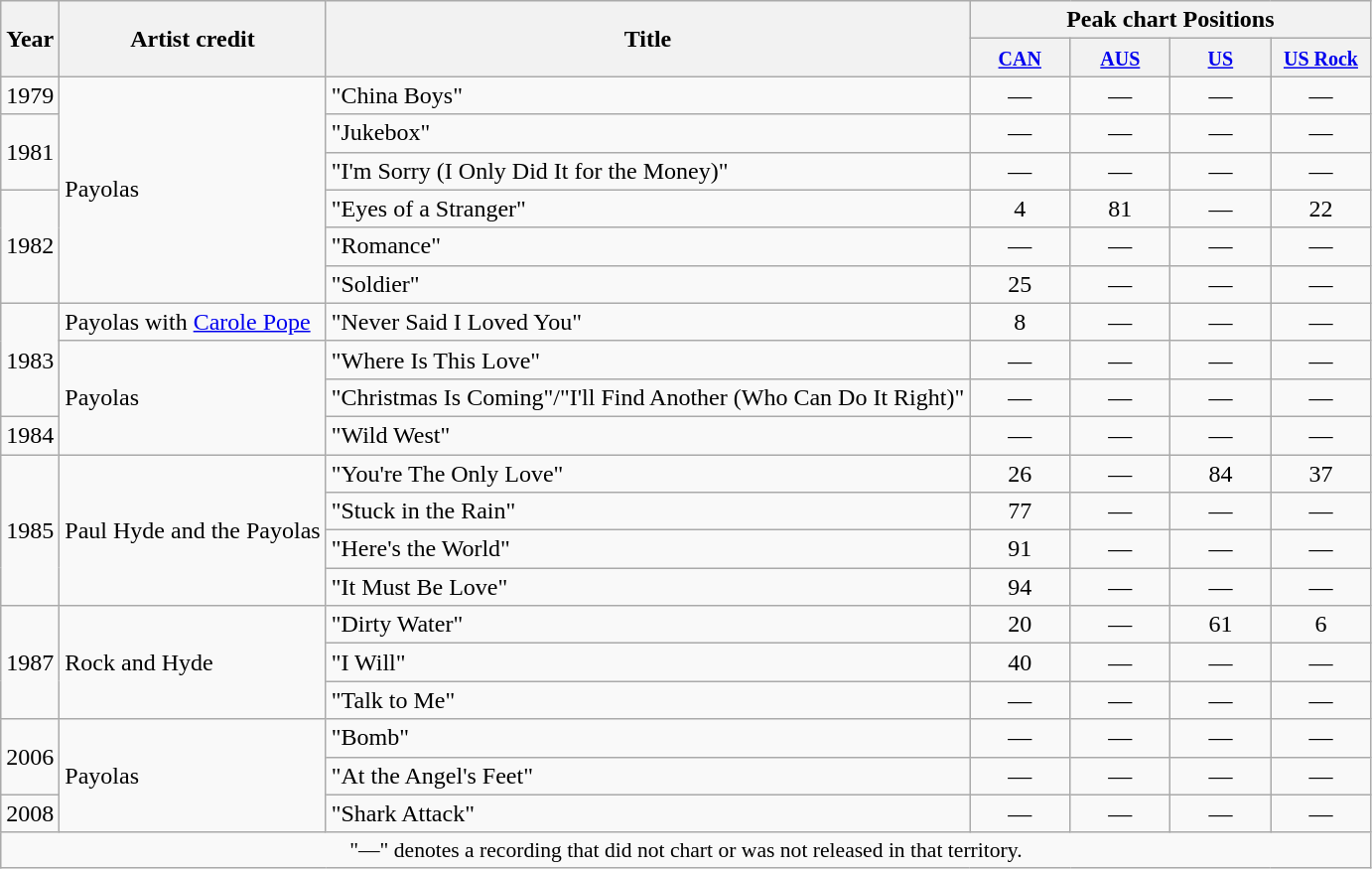<table class="wikitable">
<tr>
<th rowspan="2">Year</th>
<th rowspan="2">Artist credit</th>
<th rowspan="2">Title</th>
<th colspan="4">Peak chart Positions</th>
</tr>
<tr>
<th width="60"><small><a href='#'>CAN</a></small></th>
<th width="60"><small><a href='#'>AUS</a></small></th>
<th width="60"><small><a href='#'>US</a></small></th>
<th width="60"><small><a href='#'>US Rock</a></small></th>
</tr>
<tr>
<td>1979</td>
<td rowspan="6">Payolas</td>
<td>"China Boys"</td>
<td align="center">—</td>
<td align="center">—</td>
<td align="center">—</td>
<td align="center">—</td>
</tr>
<tr>
<td rowspan="2">1981</td>
<td>"Jukebox"</td>
<td align="center">—</td>
<td align="center">—</td>
<td align="center">—</td>
<td align="center">—</td>
</tr>
<tr>
<td>"I'm Sorry (I Only Did It for the Money)"</td>
<td align="center">—</td>
<td align="center">—</td>
<td align="center">—</td>
<td align="center">—</td>
</tr>
<tr>
<td rowspan="3">1982</td>
<td>"Eyes of a Stranger"</td>
<td align="center">4</td>
<td align="center">81</td>
<td align="center">—</td>
<td align="center">22</td>
</tr>
<tr>
<td>"Romance"</td>
<td align="center">—</td>
<td align="center">—</td>
<td align="center">—</td>
<td align="center">—</td>
</tr>
<tr>
<td>"Soldier"</td>
<td align="center">25</td>
<td align="center">—</td>
<td align="center">—</td>
<td align="center">—</td>
</tr>
<tr>
<td rowspan="3">1983</td>
<td>Payolas with <a href='#'>Carole Pope</a></td>
<td>"Never Said I Loved You"</td>
<td align="center">8</td>
<td align="center">—</td>
<td align="center">—</td>
<td align="center">—</td>
</tr>
<tr>
<td rowspan="3">Payolas</td>
<td>"Where Is This Love"</td>
<td align="center">—</td>
<td align="center">—</td>
<td align="center">—</td>
<td align="center">—</td>
</tr>
<tr>
<td>"Christmas Is Coming"/"I'll Find Another (Who Can Do It Right)"</td>
<td align="center">—</td>
<td align="center">—</td>
<td align="center">—</td>
<td align="center">—</td>
</tr>
<tr>
<td>1984</td>
<td>"Wild West"</td>
<td align="center">—</td>
<td align="center">—</td>
<td align="center">—</td>
<td align="center">—</td>
</tr>
<tr>
<td rowspan="4">1985</td>
<td rowspan="4">Paul Hyde and the Payolas</td>
<td>"You're The Only Love"</td>
<td align="center">26</td>
<td align="center">—</td>
<td align="center">84</td>
<td align="center">37</td>
</tr>
<tr>
<td>"Stuck in the Rain"</td>
<td align="center">77</td>
<td align="center">—</td>
<td align="center">—</td>
<td align="center">—</td>
</tr>
<tr>
<td>"Here's the World"</td>
<td align="center">91</td>
<td align="center">—</td>
<td align="center">—</td>
<td align="center">—</td>
</tr>
<tr>
<td>"It Must Be Love"</td>
<td align="center">94</td>
<td align="center">—</td>
<td align="center">—</td>
<td align="center">—</td>
</tr>
<tr>
<td rowspan="3">1987</td>
<td rowspan="3">Rock and Hyde</td>
<td>"Dirty Water"</td>
<td align="center">20</td>
<td align="center">—</td>
<td align="center">61</td>
<td align="center">6</td>
</tr>
<tr>
<td>"I Will"</td>
<td align="center">40</td>
<td align="center">—</td>
<td align="center">—</td>
<td align="center">—</td>
</tr>
<tr>
<td>"Talk to Me"</td>
<td align="center">—</td>
<td align="center">—</td>
<td align="center">—</td>
<td align="center">—</td>
</tr>
<tr>
<td rowspan="2">2006</td>
<td rowspan="3">Payolas</td>
<td>"Bomb"</td>
<td align="center">—</td>
<td align="center">—</td>
<td align="center">—</td>
<td align="center">—</td>
</tr>
<tr>
<td>"At the Angel's Feet"</td>
<td align="center">—</td>
<td align="center">—</td>
<td align="center">—</td>
<td align="center">—</td>
</tr>
<tr>
<td>2008</td>
<td>"Shark Attack"</td>
<td align="center">—</td>
<td align="center">—</td>
<td align="center">—</td>
<td align="center">—</td>
</tr>
<tr>
<td colspan="7" align="center" style="font-size:90%">"—" denotes a recording that did not chart or was not released in that territory.</td>
</tr>
</table>
